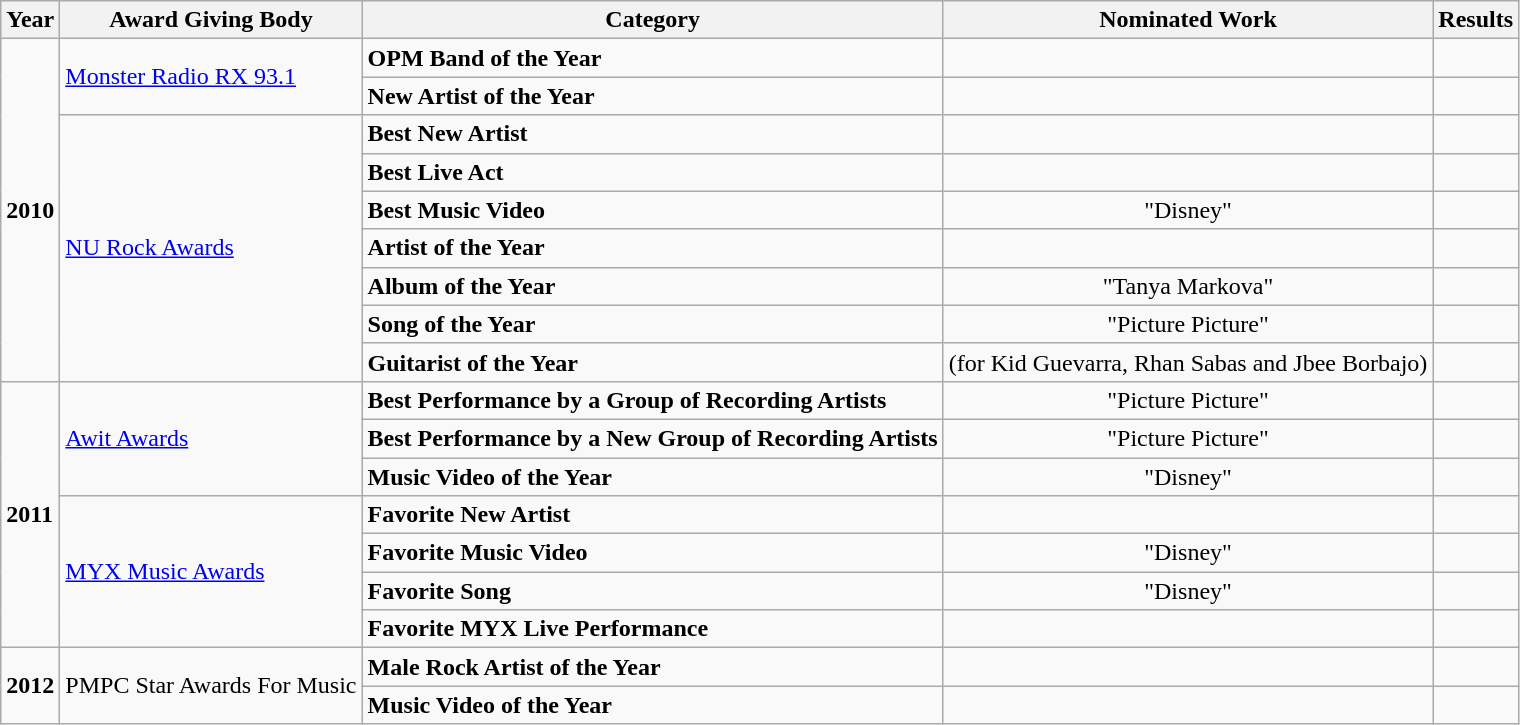<table class="wikitable">
<tr>
<th>Year</th>
<th>Award Giving Body</th>
<th>Category</th>
<th>Nominated Work</th>
<th>Results</th>
</tr>
<tr>
<td rowspan=9><strong>2010</strong></td>
<td rowspan=2><a href='#'>Monster Radio RX 93.1</a></td>
<td><strong>OPM Band of the Year</strong></td>
<td></td>
<td></td>
</tr>
<tr>
<td><strong>New Artist of the Year</strong></td>
<td></td>
<td></td>
</tr>
<tr>
<td rowspan=7><a href='#'>NU Rock Awards</a></td>
<td><strong>Best New Artist</strong></td>
<td></td>
<td></td>
</tr>
<tr>
<td><strong>Best Live Act</strong></td>
<td></td>
<td></td>
</tr>
<tr>
<td><strong>Best Music Video</strong></td>
<td align=center>"Disney"</td>
<td></td>
</tr>
<tr>
<td><strong>Artist of the Year</strong></td>
<td></td>
<td></td>
</tr>
<tr>
<td><strong>Album of the Year</strong></td>
<td align=center>"Tanya Markova"</td>
<td></td>
</tr>
<tr>
<td><strong>Song of the Year</strong></td>
<td align=center>"Picture Picture"</td>
<td></td>
</tr>
<tr>
<td><strong>Guitarist of the Year</strong></td>
<td align=center>(for Kid Guevarra, Rhan Sabas and Jbee Borbajo)</td>
<td></td>
</tr>
<tr>
<td rowspan=7><strong>2011</strong></td>
<td rowspan=3><a href='#'>Awit Awards</a></td>
<td><strong>Best Performance by a Group of Recording Artists</strong></td>
<td align=center>"Picture Picture"</td>
<td></td>
</tr>
<tr>
<td><strong>Best Performance by a New Group of Recording Artists</strong></td>
<td align=center>"Picture Picture"</td>
<td></td>
</tr>
<tr>
<td><strong>Music Video of the Year</strong></td>
<td align=center>"Disney"</td>
<td></td>
</tr>
<tr>
<td rowspan=4><a href='#'>MYX Music Awards</a></td>
<td><strong>Favorite New Artist</strong></td>
<td></td>
<td></td>
</tr>
<tr>
<td><strong>Favorite Music Video</strong></td>
<td align=center>"Disney"</td>
<td></td>
</tr>
<tr>
<td><strong>Favorite Song</strong></td>
<td align=center>"Disney"</td>
<td></td>
</tr>
<tr>
<td><strong>Favorite MYX Live Performance</strong></td>
<td></td>
<td></td>
</tr>
<tr>
<td rowspan=2><strong>2012</strong></td>
<td rowspan=2>PMPC Star Awards For Music</td>
<td><strong>Male Rock Artist of the Year</strong></td>
<td></td>
<td></td>
</tr>
<tr>
<td><strong>Music Video of the Year</strong></td>
<td></td>
<td></td>
</tr>
</table>
